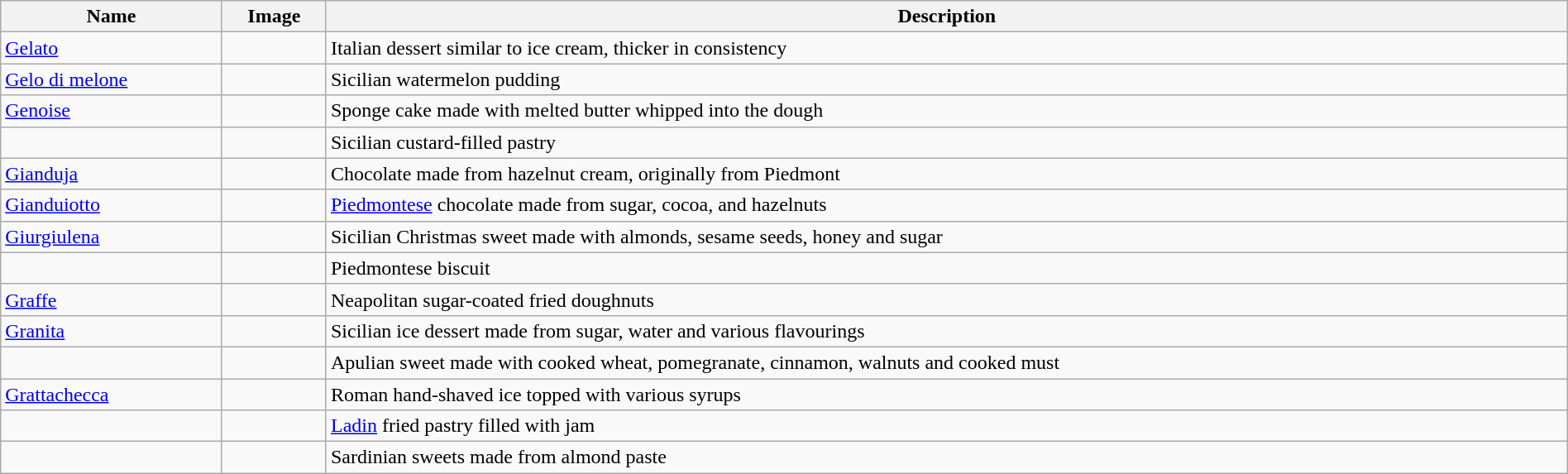<table class="wikitable sortable" width="100%">
<tr>
<th>Name</th>
<th class="unsortable">Image</th>
<th>Description</th>
</tr>
<tr>
<td><a href='#'>Gelato</a></td>
<td></td>
<td>Italian dessert similar to ice cream, thicker in consistency</td>
</tr>
<tr>
<td><a href='#'>Gelo di melone</a></td>
<td></td>
<td>Sicilian watermelon pudding</td>
</tr>
<tr>
<td><a href='#'>Genoise</a></td>
<td></td>
<td>Sponge cake made with melted butter whipped into the dough</td>
</tr>
<tr>
<td></td>
<td></td>
<td>Sicilian custard-filled pastry</td>
</tr>
<tr>
<td><a href='#'>Gianduja</a></td>
<td></td>
<td>Chocolate made from hazelnut cream, originally from Piedmont</td>
</tr>
<tr>
<td><a href='#'>Gianduiotto</a></td>
<td></td>
<td><a href='#'>Piedmontese</a> chocolate made from sugar, cocoa, and hazelnuts</td>
</tr>
<tr>
<td><a href='#'>Giurgiulena</a></td>
<td></td>
<td>Sicilian Christmas sweet made with almonds, sesame seeds, honey and sugar</td>
</tr>
<tr>
<td></td>
<td></td>
<td>Piedmontese biscuit</td>
</tr>
<tr>
<td><a href='#'>Graffe</a></td>
<td></td>
<td>Neapolitan sugar-coated fried doughnuts</td>
</tr>
<tr>
<td><a href='#'>Granita</a></td>
<td></td>
<td>Sicilian ice dessert made from sugar, water and various flavourings</td>
</tr>
<tr>
<td></td>
<td></td>
<td>Apulian sweet made with cooked wheat, pomegranate, cinnamon, walnuts and cooked must</td>
</tr>
<tr>
<td><a href='#'>Grattachecca</a></td>
<td></td>
<td>Roman hand-shaved ice topped with various syrups</td>
</tr>
<tr>
<td></td>
<td></td>
<td><a href='#'>Ladin</a> fried pastry filled with jam</td>
</tr>
<tr>
<td></td>
<td></td>
<td>Sardinian sweets made from almond paste</td>
</tr>
</table>
